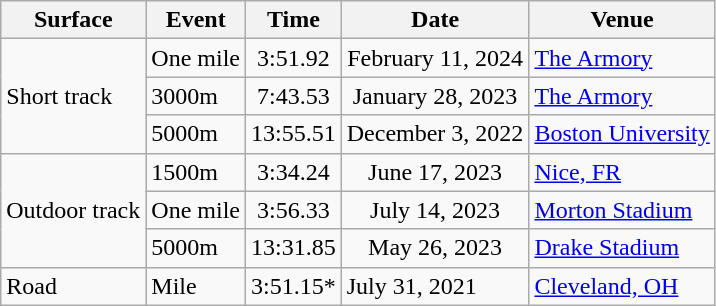<table class="wikitable sortable">
<tr>
<th>Surface</th>
<th>Event</th>
<th>Time</th>
<th>Date</th>
<th>Venue</th>
</tr>
<tr>
<td rowspan="3">Short track</td>
<td>One mile</td>
<td align="center">3:51.92</td>
<td align="center">February 11, 2024</td>
<td><a href='#'>The Armory</a></td>
</tr>
<tr>
<td>3000m</td>
<td align="center">7:43.53</td>
<td align="center">January 28, 2023</td>
<td><a href='#'>The Armory</a></td>
</tr>
<tr>
<td>5000m</td>
<td align="center">13:55.51</td>
<td align="center">December 3, 2022</td>
<td><a href='#'>Boston University</a></td>
</tr>
<tr>
<td rowspan="3">Outdoor track</td>
<td>1500m</td>
<td align="center">3:34.24</td>
<td align="center">June 17, 2023</td>
<td><a href='#'>Nice, FR</a></td>
</tr>
<tr>
<td>One mile</td>
<td align="center">3:56.33</td>
<td align="center">July 14, 2023</td>
<td><a href='#'>Morton Stadium</a></td>
</tr>
<tr>
<td>5000m</td>
<td align="center">13:31.85</td>
<td align="center">May 26, 2023</td>
<td><a href='#'>Drake Stadium</a></td>
</tr>
<tr>
<td>Road</td>
<td>Mile</td>
<td>3:51.15*</td>
<td>July 31, 2021</td>
<td><a href='#'>Cleveland, OH</a></td>
</tr>
</table>
